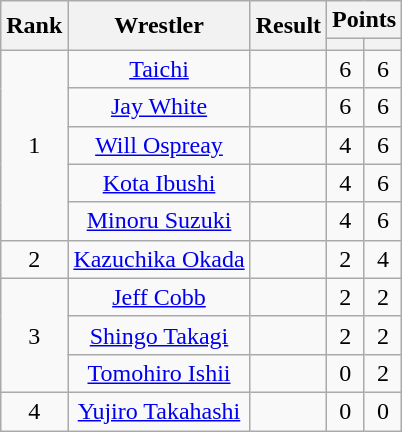<table class="wikitable mw-collapsible mw-collapsed" plainrowheaders sortable" style="text-align: center">
<tr>
<th scope="col" rowspan="2">Rank</th>
<th scope="col" rowspan="2">Wrestler</th>
<th scope="col" rowspan="2">Result</th>
<th scope="col" colspan="2">Points</th>
</tr>
<tr>
<th></th>
<th></th>
</tr>
<tr>
<td rowspan="5">1</td>
<td><a href='#'>Taichi</a></td>
<td></td>
<td>6</td>
<td>6</td>
</tr>
<tr>
<td><a href='#'>Jay White</a></td>
<td></td>
<td>6</td>
<td>6</td>
</tr>
<tr>
<td><a href='#'>Will Ospreay</a></td>
<td></td>
<td>4</td>
<td>6</td>
</tr>
<tr>
<td><a href='#'>Kota Ibushi</a></td>
<td></td>
<td>4</td>
<td>6</td>
</tr>
<tr>
<td><a href='#'>Minoru Suzuki</a></td>
<td></td>
<td>4</td>
<td>6</td>
</tr>
<tr>
<td>2</td>
<td><a href='#'>Kazuchika Okada</a></td>
<td></td>
<td>2</td>
<td>4</td>
</tr>
<tr>
<td rowspan="3">3</td>
<td><a href='#'>Jeff Cobb</a></td>
<td></td>
<td>2</td>
<td>2</td>
</tr>
<tr>
<td><a href='#'>Shingo Takagi</a></td>
<td></td>
<td>2</td>
<td>2</td>
</tr>
<tr>
<td><a href='#'>Tomohiro Ishii</a></td>
<td></td>
<td>0</td>
<td>2</td>
</tr>
<tr>
<td>4</td>
<td><a href='#'>Yujiro Takahashi</a></td>
<td></td>
<td>0</td>
<td>0</td>
</tr>
</table>
